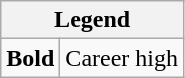<table class="wikitable mw-collapsible">
<tr>
<th colspan="2">Legend</th>
</tr>
<tr>
<td><strong>Bold</strong></td>
<td>Career high</td>
</tr>
</table>
